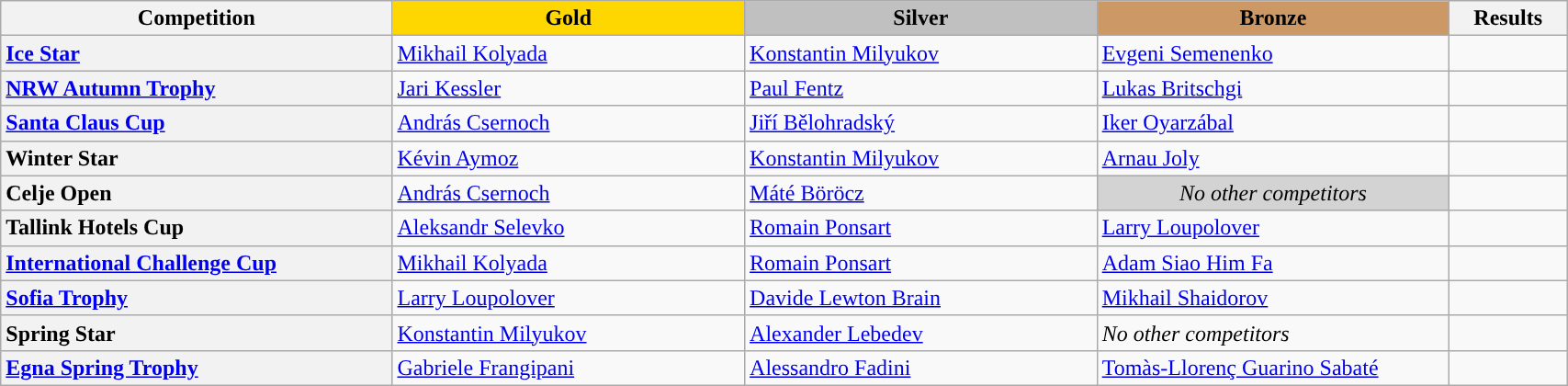<table class="wikitable unsortable" style="text-align:left; width:90%;">
<tr>
<th scope="col" style="text-align:center; width:25%;">Competition</th>
<td scope="col" style="text-align:center; width:22.5%; background:gold"><strong>Gold</strong></td>
<td scope="col" style="text-align:center; width:22.5%; background:silver"><strong>Silver</strong></td>
<td scope="col" style="text-align:center; width:22.5%; background:#c96"><strong>Bronze</strong></td>
<th scope="col" style="text-align:center; width:7.5%;">Results</th>
</tr>
<tr>
<th scope="row" style="text-align:left"> <a href='#'>Ice Star</a></th>
<td> <a href='#'>Mikhail Kolyada</a></td>
<td> <a href='#'>Konstantin Milyukov</a></td>
<td> <a href='#'>Evgeni Semenenko</a></td>
<td></td>
</tr>
<tr>
<th scope="row" style="text-align:left"> <a href='#'>NRW Autumn Trophy</a></th>
<td> <a href='#'>Jari Kessler</a></td>
<td> <a href='#'>Paul Fentz</a></td>
<td> <a href='#'>Lukas Britschgi</a></td>
<td></td>
</tr>
<tr>
<th scope="row" style="text-align:left"> <a href='#'>Santa Claus Cup</a></th>
<td> <a href='#'>András Csernoch</a></td>
<td> <a href='#'>Jiří Bělohradský</a></td>
<td> <a href='#'>Iker Oyarzábal</a></td>
<td></td>
</tr>
<tr>
<th scope="row" style="text-align:left"> Winter Star</th>
<td> <a href='#'>Kévin Aymoz</a></td>
<td> <a href='#'>Konstantin Milyukov</a></td>
<td> <a href='#'>Arnau Joly</a></td>
<td></td>
</tr>
<tr>
<th scope="row" style="text-align:left"> Celje Open</th>
<td> <a href='#'>András Csernoch</a></td>
<td> <a href='#'>Máté Böröcz</a></td>
<td bgcolor="lightgray" align="center"><em>No other competitors</em></td>
<td></td>
</tr>
<tr>
<th scope="row" style="text-align:left"> Tallink Hotels Cup</th>
<td> <a href='#'>Aleksandr Selevko</a></td>
<td> <a href='#'>Romain Ponsart</a></td>
<td> <a href='#'>Larry Loupolover</a></td>
<td></td>
</tr>
<tr>
<th scope="row" style="text-align:left"> <a href='#'>International Challenge Cup</a></th>
<td> <a href='#'>Mikhail Kolyada</a></td>
<td> <a href='#'>Romain Ponsart</a></td>
<td> <a href='#'>Adam Siao Him Fa</a></td>
<td></td>
</tr>
<tr>
<th scope="row" style="text-align:left"> <a href='#'>Sofia Trophy</a></th>
<td> <a href='#'>Larry Loupolover</a></td>
<td> <a href='#'>Davide Lewton Brain</a></td>
<td> <a href='#'>Mikhail Shaidorov</a></td>
<td></td>
</tr>
<tr>
<th scope="row" style="text-align:left"> Spring Star</th>
<td> <a href='#'>Konstantin Milyukov</a></td>
<td> <a href='#'>Alexander Lebedev</a></td>
<td><em>No other competitors</em></td>
<td></td>
</tr>
<tr>
<th scope="row" style="text-align:left"> <a href='#'>Egna Spring Trophy</a></th>
<td> <a href='#'>Gabriele Frangipani</a></td>
<td> <a href='#'>Alessandro Fadini</a></td>
<td> <a href='#'>Tomàs-Llorenç Guarino Sabaté</a></td>
<td></td>
</tr>
</table>
